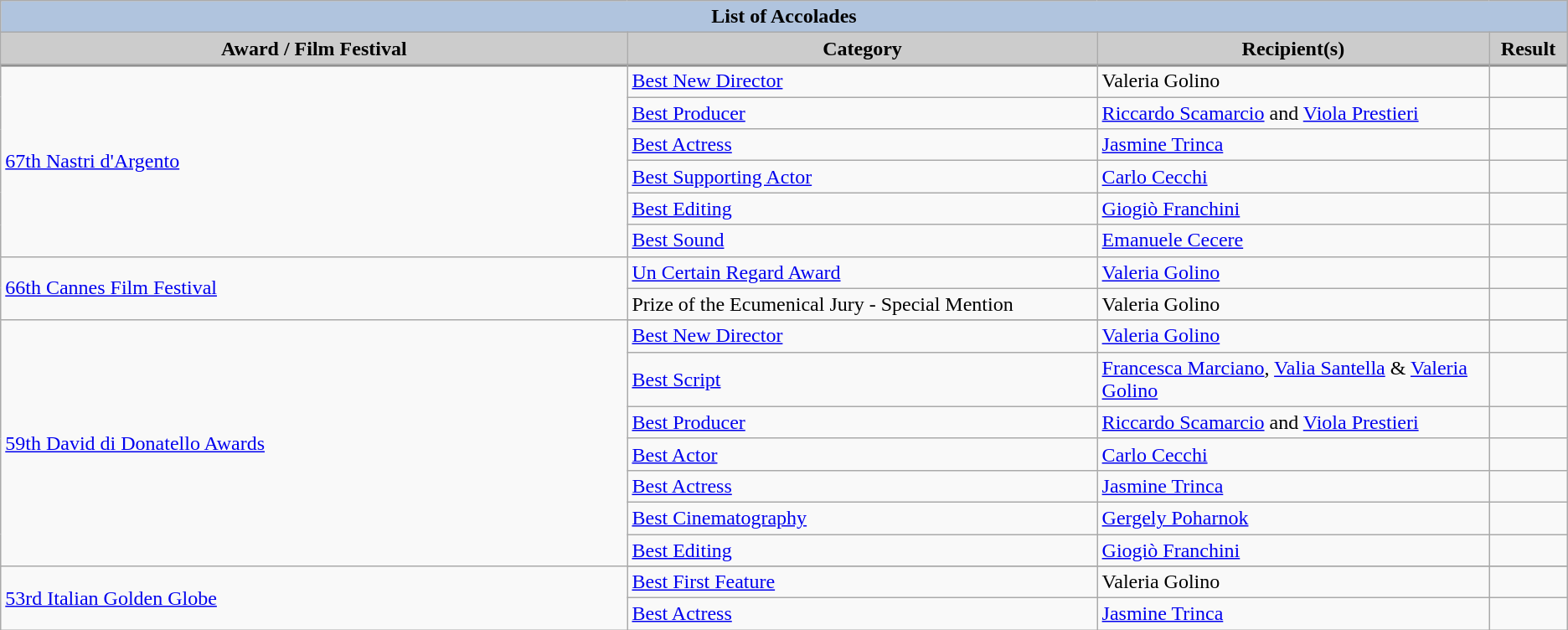<table class="wikitable">
<tr style="text-align:center;">
<th colspan=4 style="background:#B0C4DE;">List of Accolades</th>
</tr>
<tr style="text-align:center;">
<th style="background:#ccc;" width="40%">Award / Film Festival</th>
<th style="background:#ccc;" width="30%">Category</th>
<th style="background:#ccc;" width="25%">Recipient(s)</th>
<th style="background:#ccc;" width="15%">Result</th>
</tr>
<tr style="border-top:2px solid gray;">
</tr>
<tr>
<td rowspan="6"><a href='#'>67th Nastri d'Argento</a></td>
<td><a href='#'>Best New Director</a></td>
<td>Valeria Golino</td>
<td></td>
</tr>
<tr>
<td><a href='#'>Best Producer</a></td>
<td><a href='#'>Riccardo Scamarcio</a> and <a href='#'>Viola Prestieri</a></td>
<td></td>
</tr>
<tr>
<td><a href='#'>Best Actress</a></td>
<td><a href='#'>Jasmine Trinca</a></td>
<td></td>
</tr>
<tr>
<td><a href='#'>Best Supporting Actor</a></td>
<td><a href='#'>Carlo Cecchi</a></td>
<td></td>
</tr>
<tr>
<td><a href='#'>Best Editing</a></td>
<td><a href='#'>Giogiò Franchini</a></td>
<td></td>
</tr>
<tr>
<td><a href='#'>Best Sound</a></td>
<td><a href='#'>Emanuele Cecere</a></td>
<td></td>
</tr>
<tr>
<td rowspan="2"><a href='#'>66th Cannes Film Festival</a></td>
<td><a href='#'>Un Certain Regard Award</a></td>
<td><a href='#'>Valeria Golino</a></td>
<td></td>
</tr>
<tr>
<td>Prize of the Ecumenical Jury - Special Mention</td>
<td>Valeria Golino</td>
<td></td>
</tr>
<tr>
<td rowspan="8"><a href='#'>59th David di Donatello Awards</a></td>
</tr>
<tr>
<td><a href='#'>Best New Director</a></td>
<td><a href='#'>Valeria Golino</a></td>
<td></td>
</tr>
<tr>
<td><a href='#'>Best Script</a></td>
<td><a href='#'>Francesca Marciano</a>, <a href='#'>Valia Santella</a> & <a href='#'>Valeria Golino</a></td>
<td></td>
</tr>
<tr>
<td><a href='#'>Best Producer</a></td>
<td><a href='#'>Riccardo Scamarcio</a> and <a href='#'>Viola Prestieri</a></td>
<td></td>
</tr>
<tr>
<td><a href='#'>Best Actor</a></td>
<td><a href='#'>Carlo Cecchi</a></td>
<td></td>
</tr>
<tr>
<td><a href='#'>Best Actress</a></td>
<td><a href='#'>Jasmine Trinca</a></td>
<td></td>
</tr>
<tr>
<td><a href='#'>Best Cinematography</a></td>
<td><a href='#'>Gergely Poharnok</a></td>
<td></td>
</tr>
<tr>
<td><a href='#'>Best Editing</a></td>
<td><a href='#'>Giogiò Franchini</a></td>
<td></td>
</tr>
<tr>
<td rowspan="3"><a href='#'>53rd Italian Golden Globe</a></td>
</tr>
<tr>
<td><a href='#'>Best First Feature</a></td>
<td>Valeria Golino</td>
<td></td>
</tr>
<tr>
<td><a href='#'>Best Actress</a></td>
<td><a href='#'>Jasmine Trinca</a></td>
<td></td>
</tr>
</table>
